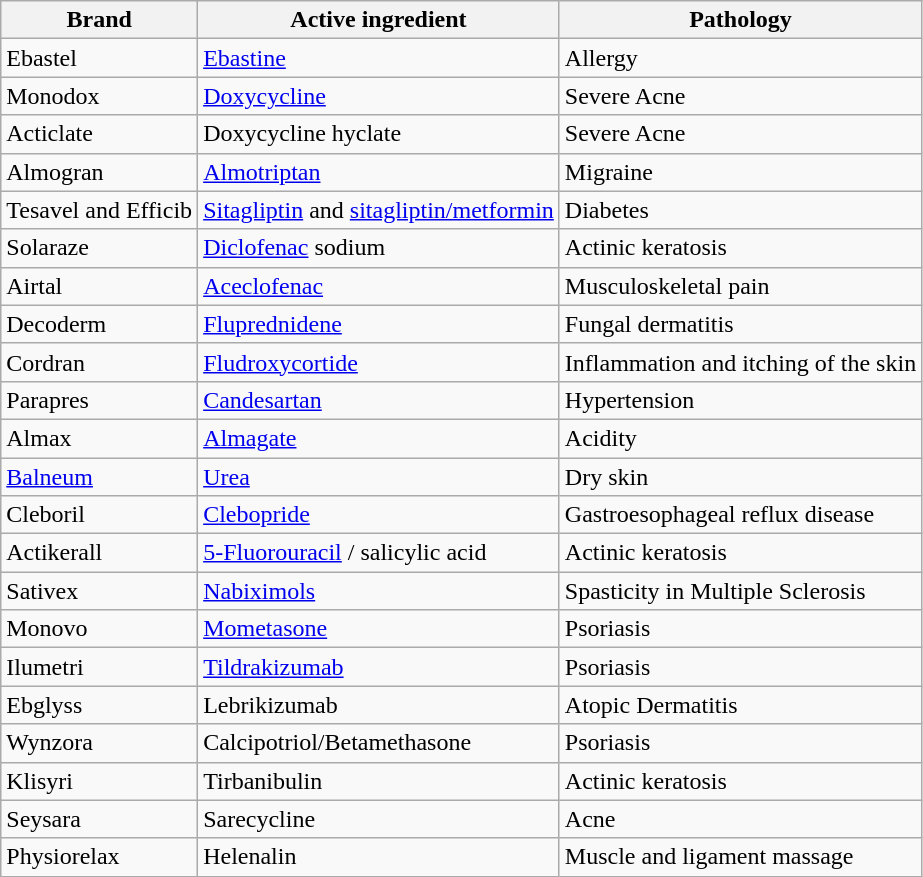<table class="wikitable">
<tr>
<th>Brand</th>
<th>Active ingredient</th>
<th>Pathology</th>
</tr>
<tr>
<td>Ebastel</td>
<td><a href='#'>Ebastine</a></td>
<td>Allergy</td>
</tr>
<tr>
<td>Monodox</td>
<td><a href='#'>Doxycycline</a></td>
<td>Severe Acne</td>
</tr>
<tr>
<td>Acticlate</td>
<td>Doxycycline hyclate</td>
<td>Severe Acne</td>
</tr>
<tr>
<td>Almogran</td>
<td><a href='#'>Almotriptan</a></td>
<td>Migraine</td>
</tr>
<tr>
<td>Tesavel and Efficib</td>
<td><a href='#'>Sitagliptin</a> and <a href='#'>sitagliptin/metformin</a></td>
<td>Diabetes</td>
</tr>
<tr>
<td>Solaraze</td>
<td><a href='#'>Diclofenac</a> sodium</td>
<td>Actinic keratosis</td>
</tr>
<tr>
<td>Airtal</td>
<td><a href='#'>Aceclofenac</a></td>
<td>Musculoskeletal pain</td>
</tr>
<tr>
<td>Decoderm</td>
<td><a href='#'>Fluprednidene</a></td>
<td>Fungal dermatitis</td>
</tr>
<tr>
<td>Cordran</td>
<td><a href='#'>Fludroxycortide</a></td>
<td>Inflammation and itching of the skin</td>
</tr>
<tr>
<td>Parapres</td>
<td><a href='#'>Candesartan</a></td>
<td>Hypertension</td>
</tr>
<tr>
<td>Almax</td>
<td><a href='#'>Almagate</a></td>
<td>Acidity</td>
</tr>
<tr>
<td><a href='#'>Balneum</a></td>
<td><a href='#'>Urea</a></td>
<td>Dry skin</td>
</tr>
<tr>
<td>Cleboril</td>
<td><a href='#'>Clebopride</a></td>
<td>Gastroesophageal reflux disease</td>
</tr>
<tr>
<td>Actikerall</td>
<td><a href='#'>5-Fluorouracil</a> / salicylic acid</td>
<td>Actinic keratosis</td>
</tr>
<tr>
<td>Sativex</td>
<td><a href='#'>Nabiximols</a></td>
<td>Spasticity in Multiple Sclerosis</td>
</tr>
<tr>
<td>Monovo</td>
<td><a href='#'>Mometasone</a></td>
<td>Psoriasis</td>
</tr>
<tr>
<td>Ilumetri</td>
<td><a href='#'>Tildrakizumab</a></td>
<td>Psoriasis</td>
</tr>
<tr>
<td>Ebglyss</td>
<td>Lebrikizumab</td>
<td>Atopic Dermatitis</td>
</tr>
<tr>
<td>Wynzora</td>
<td>Calcipotriol/Betamethasone</td>
<td>Psoriasis</td>
</tr>
<tr>
<td>Klisyri</td>
<td>Tirbanibulin</td>
<td>Actinic keratosis</td>
</tr>
<tr>
<td>Seysara</td>
<td>Sarecycline</td>
<td>Acne</td>
</tr>
<tr>
<td>Physiorelax</td>
<td>Helenalin</td>
<td>Muscle and ligament massage</td>
</tr>
</table>
